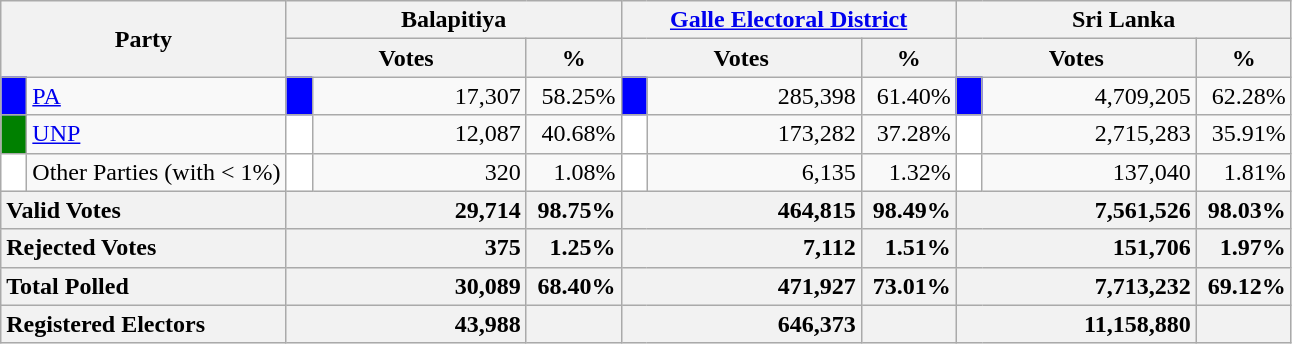<table class="wikitable">
<tr>
<th colspan="2" width="144px"rowspan="2">Party</th>
<th colspan="3" width="216px">Balapitiya</th>
<th colspan="3" width="216px"><a href='#'>Galle Electoral District</a></th>
<th colspan="3" width="216px">Sri Lanka</th>
</tr>
<tr>
<th colspan="2" width="144px">Votes</th>
<th>%</th>
<th colspan="2" width="144px">Votes</th>
<th>%</th>
<th colspan="2" width="144px">Votes</th>
<th>%</th>
</tr>
<tr>
<td style="background-color:blue;" width="10px"></td>
<td style="text-align:left;"><a href='#'>PA</a></td>
<td style="background-color:blue;" width="10px"></td>
<td style="text-align:right;">17,307</td>
<td style="text-align:right;">58.25%</td>
<td style="background-color:blue;" width="10px"></td>
<td style="text-align:right;">285,398</td>
<td style="text-align:right;">61.40%</td>
<td style="background-color:blue;" width="10px"></td>
<td style="text-align:right;">4,709,205</td>
<td style="text-align:right;">62.28%</td>
</tr>
<tr>
<td style="background-color:green;" width="10px"></td>
<td style="text-align:left;"><a href='#'>UNP</a></td>
<td style="background-color:white;" width="10px"></td>
<td style="text-align:right;">12,087</td>
<td style="text-align:right;">40.68%</td>
<td style="background-color:white;" width="10px"></td>
<td style="text-align:right;">173,282</td>
<td style="text-align:right;">37.28%</td>
<td style="background-color:white;" width="10px"></td>
<td style="text-align:right;">2,715,283</td>
<td style="text-align:right;">35.91%</td>
</tr>
<tr>
<td style="background-color:white;" width="10px"></td>
<td style="text-align:left;">Other Parties (with < 1%)</td>
<td style="background-color:white;" width="10px"></td>
<td style="text-align:right;">320</td>
<td style="text-align:right;">1.08%</td>
<td style="background-color:white;" width="10px"></td>
<td style="text-align:right;">6,135</td>
<td style="text-align:right;">1.32%</td>
<td style="background-color:white;" width="10px"></td>
<td style="text-align:right;">137,040</td>
<td style="text-align:right;">1.81%</td>
</tr>
<tr>
<th colspan="2" width="144px"style="text-align:left;">Valid Votes</th>
<th style="text-align:right;"colspan="2" width="144px">29,714</th>
<th style="text-align:right;">98.75%</th>
<th style="text-align:right;"colspan="2" width="144px">464,815</th>
<th style="text-align:right;">98.49%</th>
<th style="text-align:right;"colspan="2" width="144px">7,561,526</th>
<th style="text-align:right;">98.03%</th>
</tr>
<tr>
<th colspan="2" width="144px"style="text-align:left;">Rejected Votes</th>
<th style="text-align:right;"colspan="2" width="144px">375</th>
<th style="text-align:right;">1.25%</th>
<th style="text-align:right;"colspan="2" width="144px">7,112</th>
<th style="text-align:right;">1.51%</th>
<th style="text-align:right;"colspan="2" width="144px">151,706</th>
<th style="text-align:right;">1.97%</th>
</tr>
<tr>
<th colspan="2" width="144px"style="text-align:left;">Total Polled</th>
<th style="text-align:right;"colspan="2" width="144px">30,089</th>
<th style="text-align:right;">68.40%</th>
<th style="text-align:right;"colspan="2" width="144px">471,927</th>
<th style="text-align:right;">73.01%</th>
<th style="text-align:right;"colspan="2" width="144px">7,713,232</th>
<th style="text-align:right;">69.12%</th>
</tr>
<tr>
<th colspan="2" width="144px"style="text-align:left;">Registered Electors</th>
<th style="text-align:right;"colspan="2" width="144px">43,988</th>
<th></th>
<th style="text-align:right;"colspan="2" width="144px">646,373</th>
<th></th>
<th style="text-align:right;"colspan="2" width="144px">11,158,880</th>
<th></th>
</tr>
</table>
